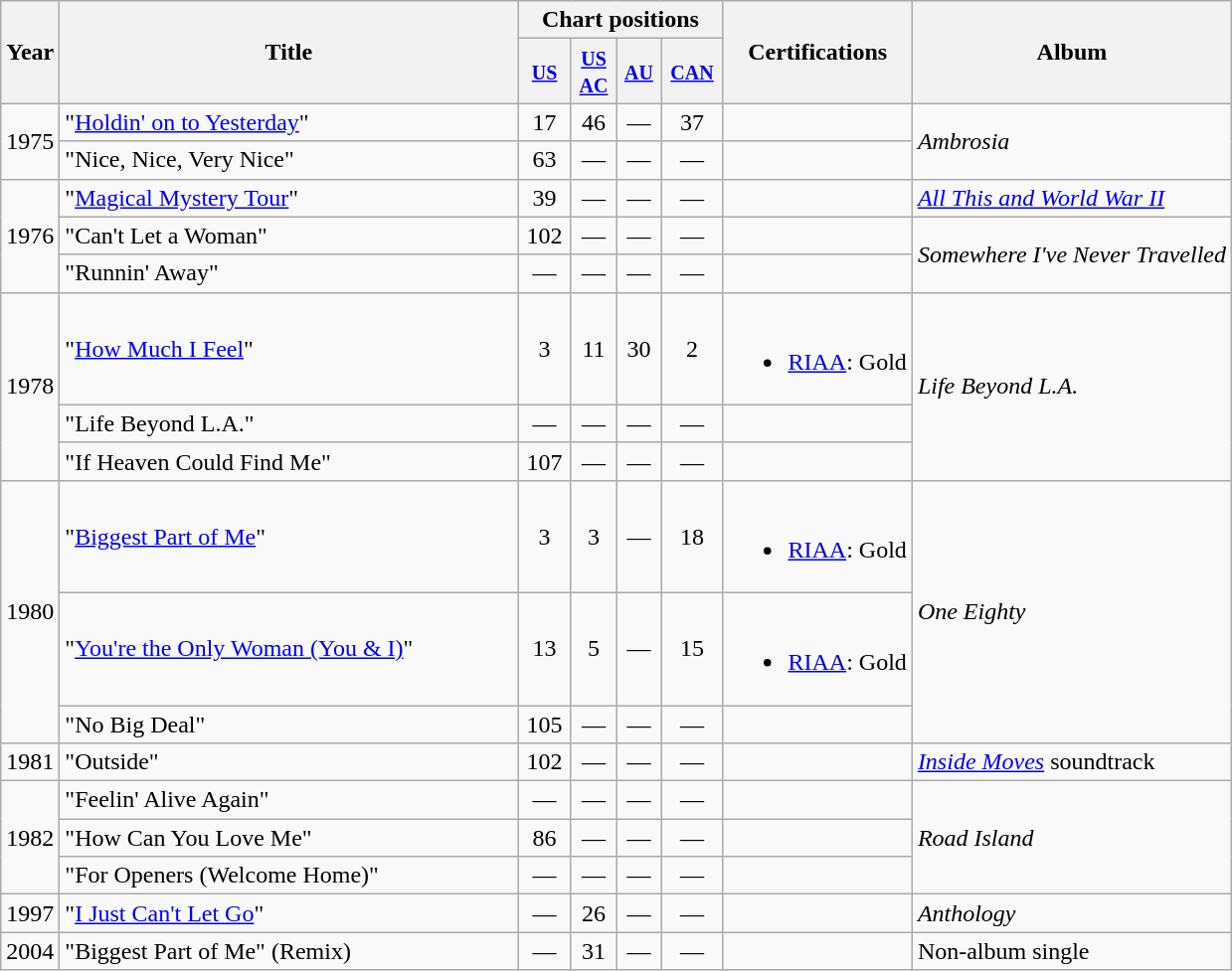<table class="wikitable" style="text-align: center">
<tr>
<th rowspan="2" align="center">Year</th>
<th rowspan="2" align="center" width="300">Title</th>
<th colspan="4" align="center" width="130">Chart positions</th>
<th rowspan="2">Certifications</th>
<th rowspan="2">Album</th>
</tr>
<tr>
<th><small><a href='#'>US</a></small></th>
<th><small><a href='#'>US<br>AC</a></small></th>
<th><small><a href='#'>AU</a></small></th>
<th><small><a href='#'>CAN</a></small></th>
</tr>
<tr>
<td rowspan="2">1975</td>
<td align="left">"<a href='#'>Holdin' on to Yesterday</a>"</td>
<td>17</td>
<td>46</td>
<td>—</td>
<td>37</td>
<td></td>
<td align="left" rowspan="2"><em>Ambrosia</em></td>
</tr>
<tr>
<td align="left">"Nice, Nice, Very Nice"</td>
<td>63</td>
<td>—</td>
<td>—</td>
<td>—</td>
<td></td>
</tr>
<tr>
<td rowspan="3">1976</td>
<td align="left">"<a href='#'>Magical Mystery Tour</a>"</td>
<td>39</td>
<td>—</td>
<td>—</td>
<td>—</td>
<td></td>
<td align="left" rowspan="1"><em><a href='#'>All This and World War II</a></em></td>
</tr>
<tr>
<td align="left">"Can't Let a Woman"</td>
<td>102</td>
<td>—</td>
<td>—</td>
<td>—</td>
<td></td>
<td align="left" rowspan="2"><em>Somewhere I've Never Travelled</em></td>
</tr>
<tr>
<td align="left">"Runnin' Away"</td>
<td>—</td>
<td>—</td>
<td>—</td>
<td>—</td>
<td></td>
</tr>
<tr>
<td rowspan="3">1978</td>
<td align="left">"<a href='#'>How Much I Feel</a>"</td>
<td>3</td>
<td>11</td>
<td>30</td>
<td>2</td>
<td><br><ul><li><a href='#'>RIAA</a>: Gold</li></ul></td>
<td align="left" rowspan="3"><em>Life Beyond L.A.</em></td>
</tr>
<tr>
<td align="left">"Life Beyond L.A."</td>
<td>—</td>
<td>—</td>
<td>—</td>
<td>—</td>
<td></td>
</tr>
<tr>
<td align="left">"If Heaven Could Find Me"</td>
<td>107</td>
<td>—</td>
<td>—</td>
<td>—</td>
<td></td>
</tr>
<tr>
<td rowspan="3">1980</td>
<td align="left">"<a href='#'>Biggest Part of Me</a>"</td>
<td>3</td>
<td>3</td>
<td>—</td>
<td>18</td>
<td><br><ul><li><a href='#'>RIAA</a>: Gold</li></ul></td>
<td align="left" rowspan="3"><em>One Eighty</em></td>
</tr>
<tr>
<td align="left">"<a href='#'>You're the Only Woman (You & I)</a>"</td>
<td>13</td>
<td>5</td>
<td>—</td>
<td>15</td>
<td><br><ul><li><a href='#'>RIAA</a>: Gold</li></ul></td>
</tr>
<tr>
<td align="left">"No Big Deal"</td>
<td>105</td>
<td>—</td>
<td>—</td>
<td>—</td>
<td></td>
</tr>
<tr>
<td rowspan="1">1981</td>
<td align="left">"Outside"</td>
<td>102</td>
<td>—</td>
<td>—</td>
<td>—</td>
<td></td>
<td align="left" rowspan="1"><em><a href='#'>Inside Moves</a></em> soundtrack</td>
</tr>
<tr>
<td rowspan="3">1982</td>
<td align="left">"Feelin' Alive Again"</td>
<td>—</td>
<td>—</td>
<td>—</td>
<td>—</td>
<td></td>
<td align="left" rowspan="3"><em>Road Island</em></td>
</tr>
<tr>
<td align="left">"How Can You Love Me"</td>
<td>86</td>
<td>—</td>
<td>—</td>
<td>—</td>
<td></td>
</tr>
<tr>
<td align="left">"For Openers (Welcome Home)"</td>
<td>—</td>
<td>—</td>
<td>—</td>
<td>—</td>
<td></td>
</tr>
<tr>
<td rowspan="1">1997</td>
<td align="left">"<a href='#'>I Just Can't Let Go</a>"</td>
<td>—</td>
<td>26</td>
<td>—</td>
<td>—</td>
<td></td>
<td align="left" rowspan="1"><em>Anthology</em></td>
</tr>
<tr>
<td rowspan="1">2004</td>
<td align="left">"Biggest Part of Me" (Remix)</td>
<td>—</td>
<td>31</td>
<td>—</td>
<td>—</td>
<td></td>
<td align="left" rowspan="1">Non-album single</td>
</tr>
</table>
